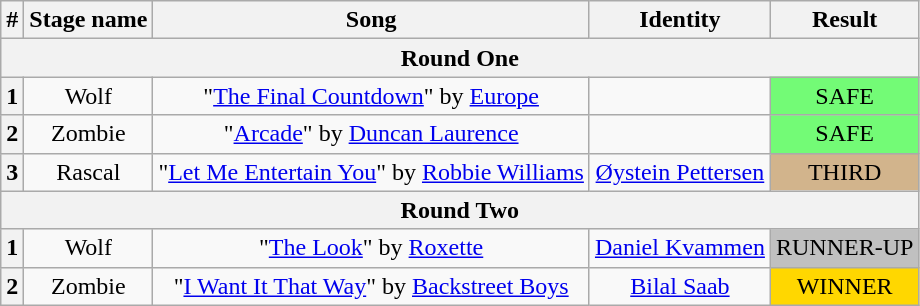<table class="wikitable plainrowheaders" style="text-align: center;">
<tr>
<th>#</th>
<th>Stage name</th>
<th>Song</th>
<th>Identity</th>
<th>Result</th>
</tr>
<tr>
<th colspan="5">Round One</th>
</tr>
<tr>
<th>1</th>
<td>Wolf</td>
<td>"<a href='#'>The Final Countdown</a>" by <a href='#'>Europe</a></td>
<td></td>
<td bgcolor="#73FB76">SAFE</td>
</tr>
<tr>
<th>2</th>
<td>Zombie</td>
<td>"<a href='#'>Arcade</a>" by <a href='#'>Duncan Laurence</a></td>
<td></td>
<td bgcolor="#73FB76">SAFE</td>
</tr>
<tr>
<th>3</th>
<td>Rascal</td>
<td>"<a href='#'>Let Me Entertain You</a>" by <a href='#'>Robbie Williams</a></td>
<td><a href='#'>Øystein Pettersen</a></td>
<td bgcolor=tan>THIRD</td>
</tr>
<tr>
<th colspan="5">Round Two</th>
</tr>
<tr>
<th>1</th>
<td>Wolf</td>
<td>"<a href='#'>The Look</a>" by <a href='#'>Roxette</a></td>
<td><a href='#'>Daniel Kvammen</a></td>
<td bgcolor=silver>RUNNER-UP</td>
</tr>
<tr>
<th>2</th>
<td>Zombie</td>
<td>"<a href='#'>I Want It That Way</a>" by <a href='#'>Backstreet Boys</a></td>
<td><a href='#'>Bilal Saab</a></td>
<td bgcolor=gold>WINNER</td>
</tr>
</table>
